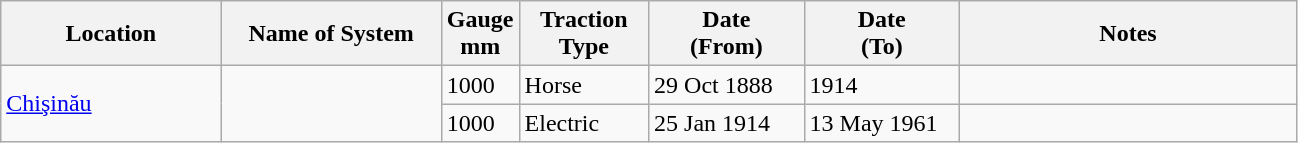<table class="wikitable">
<tr>
<th width=17%>Location</th>
<th width=17%>Name of System</th>
<th width=06%>Gauge <br>mm</th>
<th width=10%>Traction<br>Type</th>
<th width=12%>Date <br>(From)</th>
<th width=12%>Date <br>(To)</th>
<th width=30%>Notes</th>
</tr>
<tr>
<td rowspan="2"><a href='#'>Chişinău</a></td>
<td rowspan="2"> </td>
<td>1000</td>
<td>Horse</td>
<td>29 Oct 1888</td>
<td>1914</td>
<td> </td>
</tr>
<tr>
<td>1000</td>
<td>Electric</td>
<td>25 Jan 1914</td>
<td>13 May 1961</td>
<td> </td>
</tr>
</table>
